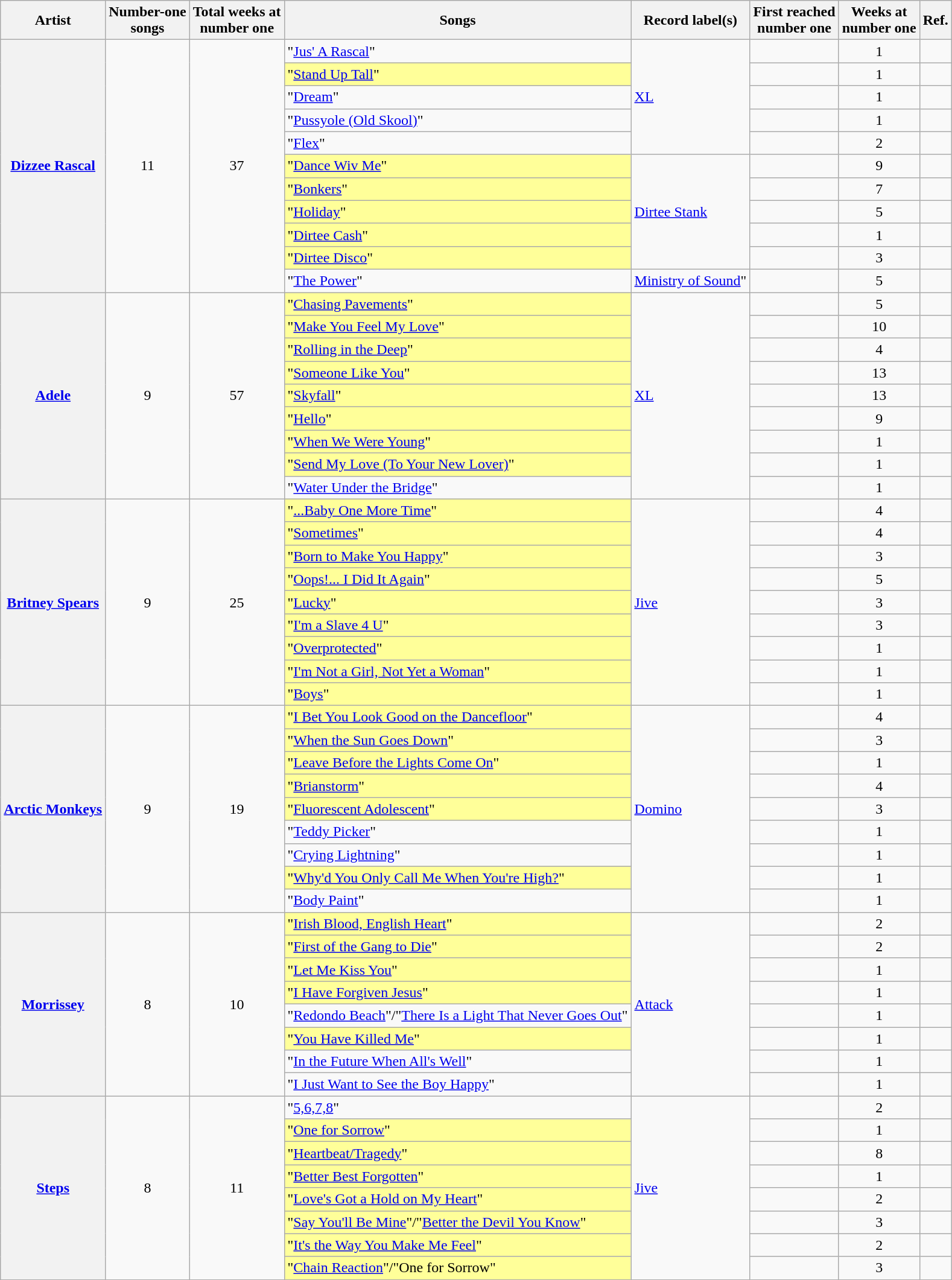<table class="wikitable plainrowheaders">
<tr>
<th scope="col">Artist</th>
<th scope="col">Number-one<br>songs</th>
<th scope="col">Total weeks at<br>number one</th>
<th scope="col">Songs</th>
<th scope="col">Record label(s)</th>
<th scope="col">First reached<br>number one</th>
<th scope="col">Weeks at<br>number one</th>
<th scope="col">Ref.</th>
</tr>
<tr>
<th scope="row" rowspan="11"><a href='#'>Dizzee Rascal</a></th>
<td rowspan="11" align="center">11</td>
<td rowspan="11" align="center">37</td>
<td>"<a href='#'>Jus' A Rascal</a>"</td>
<td rowspan=5><a href='#'>XL</a></td>
<td></td>
<td align="center">1</td>
<td align="center"></td>
</tr>
<tr>
<td bgcolor="#FFFF99">"<a href='#'>Stand Up Tall</a>"</td>
<td></td>
<td align="center">1</td>
<td align="center"></td>
</tr>
<tr>
<td>"<a href='#'>Dream</a>"</td>
<td></td>
<td align="center">1</td>
<td align="center"></td>
</tr>
<tr>
<td>"<a href='#'>Pussyole (Old Skool)</a>"</td>
<td></td>
<td align="center">1</td>
<td align="center"></td>
</tr>
<tr>
<td>"<a href='#'>Flex</a>"</td>
<td></td>
<td align="center">2</td>
<td align="center"></td>
</tr>
<tr>
<td bgcolor="#FFFF99">"<a href='#'>Dance Wiv Me</a>"</td>
<td rowspan=5><a href='#'>Dirtee Stank</a></td>
<td></td>
<td align="center">9</td>
<td align="center"></td>
</tr>
<tr>
<td bgcolor="#FFFF99">"<a href='#'>Bonkers</a>"</td>
<td></td>
<td align="center">7</td>
<td align="center"></td>
</tr>
<tr>
<td bgcolor="#FFFF99">"<a href='#'>Holiday</a>"</td>
<td></td>
<td align="center">5</td>
<td align="center"></td>
</tr>
<tr>
<td bgcolor="#FFFF99">"<a href='#'>Dirtee Cash</a>"</td>
<td></td>
<td align="center">1</td>
<td align="center"></td>
</tr>
<tr>
<td bgcolor="#FFFF99">"<a href='#'>Dirtee Disco</a>"</td>
<td></td>
<td align="center">3</td>
<td align="center"></td>
</tr>
<tr>
<td>"<a href='#'>The Power</a>"</td>
<td><a href='#'>Ministry of Sound</a>"</td>
<td></td>
<td align="center">5</td>
<td align="center"></td>
</tr>
<tr>
<th scope="row" rowspan="9"><a href='#'>Adele</a></th>
<td rowspan="9" align="center">9</td>
<td rowspan="9" align="center">57</td>
<td bgcolor="#FFFF99">"<a href='#'>Chasing Pavements</a>"</td>
<td rowspan=9><a href='#'>XL</a></td>
<td></td>
<td align="center">5</td>
<td align="center"></td>
</tr>
<tr>
<td bgcolor="#FFFF99">"<a href='#'>Make You Feel My Love</a>"</td>
<td></td>
<td align="center">10</td>
<td align="center"></td>
</tr>
<tr>
<td bgcolor="#FFFF99">"<a href='#'>Rolling in the Deep</a>"</td>
<td></td>
<td align="center">4</td>
<td align="center"></td>
</tr>
<tr>
<td bgcolor="#FFFF99">"<a href='#'>Someone Like You</a>"</td>
<td></td>
<td align="center">13</td>
<td align="center"></td>
</tr>
<tr>
<td bgcolor="#FFFF99">"<a href='#'>Skyfall</a>"</td>
<td></td>
<td align="center">13</td>
<td align="center"></td>
</tr>
<tr>
<td bgcolor="#FFFF99">"<a href='#'>Hello</a>"</td>
<td></td>
<td align="center">9</td>
<td align="center"></td>
</tr>
<tr>
<td bgcolor="#FFFF99">"<a href='#'>When We Were Young</a>"</td>
<td></td>
<td align="center">1</td>
<td align="center"></td>
</tr>
<tr>
<td bgcolor="#FFFF99">"<a href='#'>Send My Love (To Your New Lover)</a>"</td>
<td></td>
<td align="center">1</td>
<td align="center"></td>
</tr>
<tr>
<td>"<a href='#'>Water Under the Bridge</a>"</td>
<td></td>
<td align="center">1</td>
<td align="center"></td>
</tr>
<tr>
<th scope="row" rowspan="9"><a href='#'>Britney Spears</a></th>
<td rowspan="9" align="center">9</td>
<td rowspan="9" align="center">25</td>
<td bgcolor="#FFFF99">"<a href='#'>...Baby One More Time</a>"</td>
<td rowspan=9><a href='#'>Jive</a></td>
<td></td>
<td align="center">4</td>
<td align="center"></td>
</tr>
<tr>
<td bgcolor="#FFFF99">"<a href='#'>Sometimes</a>"</td>
<td></td>
<td align="center">4</td>
<td align="center"></td>
</tr>
<tr>
<td bgcolor="#FFFF99">"<a href='#'>Born to Make You Happy</a>"</td>
<td></td>
<td align="center">3</td>
<td align="center"></td>
</tr>
<tr>
<td bgcolor="#FFFF99">"<a href='#'>Oops!... I Did It Again</a>"</td>
<td></td>
<td align="center">5</td>
<td align="center"></td>
</tr>
<tr>
<td bgcolor="#FFFF99">"<a href='#'>Lucky</a>"</td>
<td></td>
<td align="center">3</td>
<td align="center"></td>
</tr>
<tr>
<td bgcolor="#FFFF99">"<a href='#'>I'm a Slave 4 U</a>"</td>
<td></td>
<td align="center">3</td>
<td align="center"></td>
</tr>
<tr>
<td bgcolor="#FFFF99">"<a href='#'>Overprotected</a>"</td>
<td></td>
<td align="center">1</td>
<td align="center"></td>
</tr>
<tr>
<td bgcolor="#FFFF99">"<a href='#'>I'm Not a Girl, Not Yet a Woman</a>"</td>
<td></td>
<td align="center">1</td>
<td align="center"></td>
</tr>
<tr>
<td bgcolor="#FFFF99">"<a href='#'>Boys</a>"</td>
<td></td>
<td align="center">1</td>
<td align="center"></td>
</tr>
<tr>
<th scope="row" rowspan="9"><a href='#'>Arctic Monkeys</a></th>
<td rowspan="9" align="center">9</td>
<td rowspan="9" align="center">19</td>
<td bgcolor="#FFFF99">"<a href='#'>I Bet You Look Good on the Dancefloor</a>"</td>
<td rowspan=9><a href='#'>Domino</a></td>
<td></td>
<td align="center">4</td>
<td align="center"></td>
</tr>
<tr>
<td bgcolor="#FFFF99">"<a href='#'>When the Sun Goes Down</a>"</td>
<td></td>
<td align="center">3</td>
<td align="center"></td>
</tr>
<tr>
<td bgcolor="#FFFF99">"<a href='#'>Leave Before the Lights Come On</a>"</td>
<td></td>
<td align="center">1</td>
<td align="center"></td>
</tr>
<tr>
<td bgcolor="#FFFF99">"<a href='#'>Brianstorm</a>"</td>
<td></td>
<td align="center">4</td>
<td align="center"></td>
</tr>
<tr>
<td bgcolor="#FFFF99">"<a href='#'>Fluorescent Adolescent</a>"</td>
<td></td>
<td align="center">3</td>
<td align="center"></td>
</tr>
<tr>
<td>"<a href='#'>Teddy Picker</a>"</td>
<td></td>
<td align="center">1</td>
<td align="center"></td>
</tr>
<tr>
<td>"<a href='#'>Crying Lightning</a>"</td>
<td></td>
<td align="center">1</td>
<td align="center"></td>
</tr>
<tr>
<td bgcolor="#FFFF99">"<a href='#'>Why'd You Only Call Me When You're High?</a>"</td>
<td></td>
<td align="center">1</td>
<td align="center"></td>
</tr>
<tr>
<td>"<a href='#'>Body Paint</a>"</td>
<td></td>
<td align="center">1</td>
<td align="center"></td>
</tr>
<tr>
<th scope="row" rowspan="8"><a href='#'>Morrissey</a></th>
<td rowspan="8" align="center">8</td>
<td rowspan="8" align="center">10</td>
<td bgcolor="#FFFF99">"<a href='#'>Irish Blood, English Heart</a>"</td>
<td rowspan=8><a href='#'>Attack</a></td>
<td></td>
<td align="center">2</td>
<td align="center"></td>
</tr>
<tr>
<td bgcolor="#FFFF99">"<a href='#'>First of the Gang to Die</a>"</td>
<td></td>
<td align="center">2</td>
<td align="center"></td>
</tr>
<tr>
<td bgcolor="#FFFF99">"<a href='#'>Let Me Kiss You</a>"</td>
<td></td>
<td align="center">1</td>
<td align="center"></td>
</tr>
<tr>
<td bgcolor="#FFFF99">"<a href='#'>I Have Forgiven Jesus</a>"</td>
<td></td>
<td align="center">1</td>
<td align="center"></td>
</tr>
<tr>
<td>"<a href='#'>Redondo Beach</a>"/"<a href='#'>There Is a Light That Never Goes Out</a>"</td>
<td></td>
<td align="center">1</td>
<td align="center"></td>
</tr>
<tr>
<td bgcolor="#FFFF99">"<a href='#'>You Have Killed Me</a>"</td>
<td></td>
<td align="center">1</td>
<td align="center"></td>
</tr>
<tr>
<td>"<a href='#'>In the Future When All's Well</a>"</td>
<td></td>
<td align="center">1</td>
<td align="center"></td>
</tr>
<tr>
<td>"<a href='#'>I Just Want to See the Boy Happy</a>"</td>
<td></td>
<td align="center">1</td>
<td align="center"></td>
</tr>
<tr>
<th scope="row" rowspan="8"><a href='#'>Steps</a></th>
<td rowspan="9" align="center">8</td>
<td rowspan="9" align="center">11</td>
<td>"<a href='#'>5,6,7,8</a>"</td>
<td rowspan=8><a href='#'>Jive</a></td>
<td></td>
<td align="center">2</td>
<td align="center"></td>
</tr>
<tr>
<td bgcolor="#FFFF99">"<a href='#'>One for Sorrow</a>"</td>
<td></td>
<td align="center">1</td>
<td align="center"></td>
</tr>
<tr>
<td bgcolor="#FFFF99">"<a href='#'>Heartbeat/Tragedy</a>"</td>
<td></td>
<td align="center">8</td>
<td align="center"></td>
</tr>
<tr>
<td bgcolor="#FFFF99">"<a href='#'>Better Best Forgotten</a>"</td>
<td></td>
<td align="center">1</td>
<td align="center"></td>
</tr>
<tr>
<td bgcolor="#FFFF99">"<a href='#'>Love's Got a Hold on My Heart</a>"</td>
<td></td>
<td align="center">2</td>
<td align="center"></td>
</tr>
<tr>
<td bgcolor="#FFFF99">"<a href='#'>Say You'll Be Mine</a>"/"<a href='#'>Better the Devil You Know</a>"</td>
<td></td>
<td align="center">3</td>
<td align="center"></td>
</tr>
<tr>
<td bgcolor="#FFFF99">"<a href='#'>It's the Way You Make Me Feel</a>"</td>
<td></td>
<td align="center">2</td>
<td align="center"></td>
</tr>
<tr>
<td bgcolor="#FFFF99">"<a href='#'>Chain Reaction</a>"/"One for Sorrow"</td>
<td></td>
<td align="center">3</td>
<td align="center"></td>
</tr>
</table>
